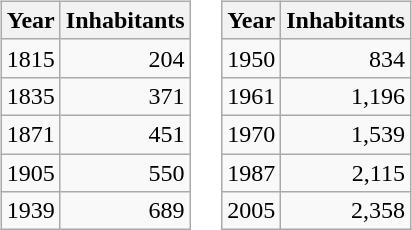<table border="0">
<tr>
<td valign="top"><br><table class="wikitable">
<tr>
<th>Year</th>
<th>Inhabitants</th>
</tr>
<tr>
<td>1815</td>
<td align="right">204</td>
</tr>
<tr>
<td>1835</td>
<td align="right">371</td>
</tr>
<tr>
<td>1871</td>
<td align="right">451</td>
</tr>
<tr>
<td>1905</td>
<td align="right">550</td>
</tr>
<tr>
<td>1939</td>
<td align="right">689</td>
</tr>
</table>
</td>
<td valign="top"><br><table class="wikitable">
<tr>
<th>Year</th>
<th>Inhabitants</th>
</tr>
<tr>
<td>1950</td>
<td align="right">834</td>
</tr>
<tr>
<td>1961</td>
<td align="right">1,196</td>
</tr>
<tr>
<td>1970</td>
<td align="right">1,539</td>
</tr>
<tr>
<td>1987</td>
<td align="right">2,115</td>
</tr>
<tr>
<td>2005</td>
<td align="right">2,358</td>
</tr>
</table>
</td>
</tr>
</table>
